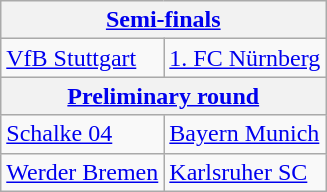<table class="wikitable">
<tr>
<th colspan="2"><a href='#'>Semi-finals</a></th>
</tr>
<tr>
<td><a href='#'>VfB Stuttgart</a> </td>
<td><a href='#'>1. FC Nürnberg</a> </td>
</tr>
<tr>
<th colspan="2"><a href='#'>Preliminary round</a></th>
</tr>
<tr>
<td><a href='#'>Schalke 04</a> </td>
<td><a href='#'>Bayern Munich</a> </td>
</tr>
<tr>
<td><a href='#'>Werder Bremen</a> </td>
<td><a href='#'>Karlsruher SC</a> </td>
</tr>
</table>
